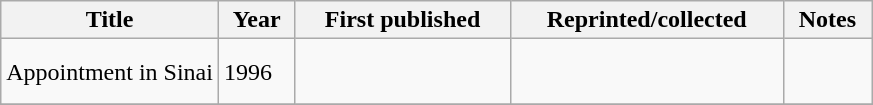<table class='wikitable sortable'>
<tr>
<th width=25%>Title</th>
<th>Year</th>
<th>First published</th>
<th>Reprinted/collected</th>
<th>Notes</th>
</tr>
<tr>
<td>Appointment in Sinai</td>
<td>1996</td>
<td></td>
<td><br><br>
</td>
<td></td>
</tr>
<tr>
</tr>
</table>
